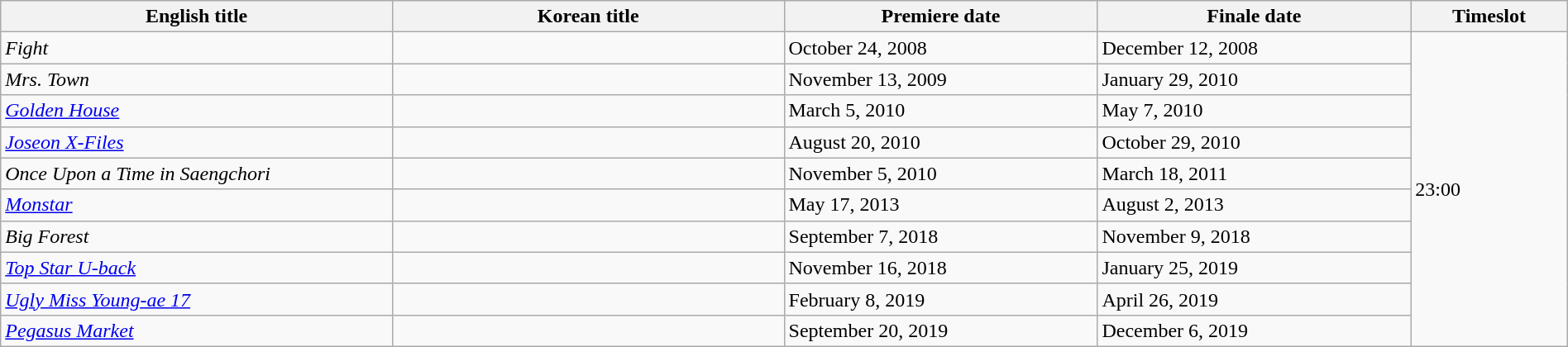<table class="wikitable sortable" width="100%">
<tr>
<th style="width:25%">English title</th>
<th style="width:25%">Korean title</th>
<th style="width:20%">Premiere date</th>
<th style="width:20%">Finale date</th>
<th style="width:10%">Timeslot</th>
</tr>
<tr>
<td><em>Fight</em></td>
<td></td>
<td>October 24, 2008</td>
<td>December 12, 2008</td>
<td rowspan=10>23:00</td>
</tr>
<tr>
<td><em>Mrs. Town</em></td>
<td></td>
<td>November 13, 2009</td>
<td>January 29, 2010</td>
</tr>
<tr>
<td><em><a href='#'>Golden House</a></em></td>
<td></td>
<td>March 5, 2010</td>
<td>May 7, 2010</td>
</tr>
<tr>
<td><em><a href='#'>Joseon X-Files</a></em></td>
<td></td>
<td>August 20, 2010</td>
<td>October 29, 2010</td>
</tr>
<tr>
<td><em>Once Upon a Time in Saengchori</em></td>
<td></td>
<td>November 5, 2010</td>
<td>March 18, 2011</td>
</tr>
<tr>
<td><em><a href='#'>Monstar</a></em></td>
<td></td>
<td>May 17, 2013</td>
<td>August 2, 2013</td>
</tr>
<tr>
<td><em>Big Forest</em></td>
<td></td>
<td>September 7, 2018</td>
<td>November 9, 2018</td>
</tr>
<tr>
<td><em><a href='#'>Top Star U-back</a></em></td>
<td></td>
<td>November 16, 2018</td>
<td>January 25, 2019</td>
</tr>
<tr>
<td><em><a href='#'>Ugly Miss Young-ae 17</a></em></td>
<td></td>
<td>February 8, 2019</td>
<td>April 26, 2019</td>
</tr>
<tr>
<td><em><a href='#'>Pegasus Market</a></em></td>
<td></td>
<td>September 20, 2019</td>
<td>December 6, 2019</td>
</tr>
</table>
